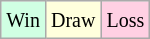<table class="wikitable">
<tr>
<td style="background:#d0ffe3;"><small>Win</small></td>
<td style="background:#ffd;"><small>Draw</small></td>
<td style="background:#ffd0e3;"><small>Loss</small></td>
</tr>
</table>
